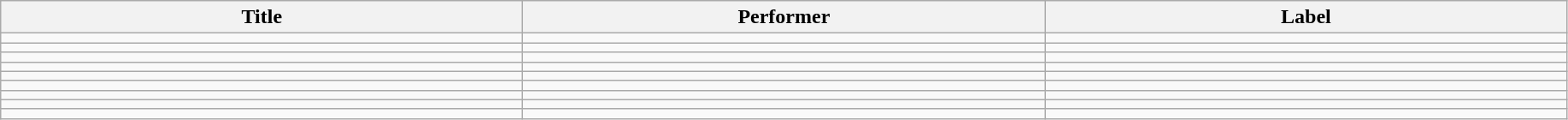<table class="wikitable">
<tr>
<th width="400"><strong>Title</strong></th>
<th width="400"><strong>Performer</strong></th>
<th width="400"><strong>Label</strong></th>
</tr>
<tr>
<td></td>
<td></td>
<td></td>
</tr>
<tr>
<td></td>
<td></td>
<td></td>
</tr>
<tr>
<td></td>
<td></td>
<td></td>
</tr>
<tr>
<td></td>
<td></td>
<td></td>
</tr>
<tr>
<td></td>
<td></td>
<td></td>
</tr>
<tr>
<td></td>
<td></td>
<td></td>
</tr>
<tr>
<td></td>
<td></td>
<td></td>
</tr>
<tr>
<td></td>
<td></td>
<td></td>
</tr>
<tr>
<td></td>
<td></td>
<td></td>
</tr>
</table>
